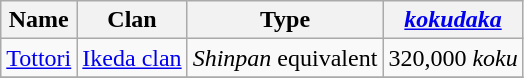<table class="wikitable">
<tr>
<th>Name</th>
<th>Clan</th>
<th>Type</th>
<th><em><a href='#'>kokudaka</a></em></th>
</tr>
<tr>
<td> <a href='#'>Tottori</a></td>
<td><a href='#'>Ikeda clan</a></td>
<td><em>Shinpan</em> equivalent</td>
<td>320,000 <em>koku</em></td>
</tr>
<tr>
</tr>
</table>
